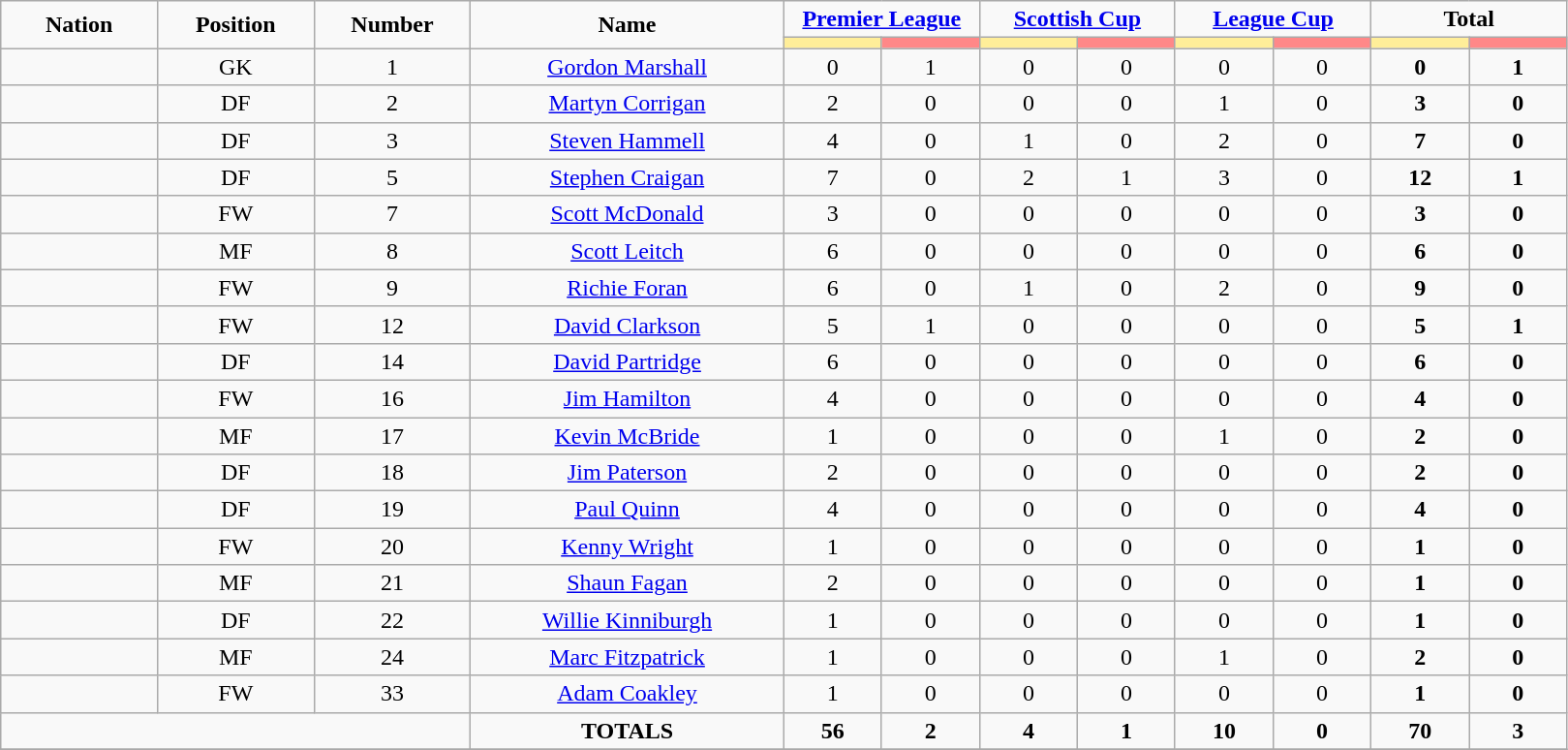<table class="wikitable" style="font-size: 100%; text-align: center;">
<tr>
<td rowspan="2" width="10%" align="center"><strong>Nation</strong></td>
<td rowspan="2" width="10%" align="center"><strong>Position</strong></td>
<td rowspan="2" width="10%" align="center"><strong>Number</strong></td>
<td rowspan="2" width="20%" align="center"><strong>Name</strong></td>
<td colspan="2" align="center"><strong><a href='#'>Premier League</a></strong></td>
<td colspan="2" align="center"><strong><a href='#'>Scottish Cup</a></strong></td>
<td colspan="2" align="center"><strong><a href='#'>League Cup</a></strong></td>
<td colspan="2" align="center"><strong>Total </strong></td>
</tr>
<tr>
<th width=60 style="background: #FFEE99"></th>
<th width=60 style="background: #FF8888"></th>
<th width=60 style="background: #FFEE99"></th>
<th width=60 style="background: #FF8888"></th>
<th width=60 style="background: #FFEE99"></th>
<th width=60 style="background: #FF8888"></th>
<th width=60 style="background: #FFEE99"></th>
<th width=60 style="background: #FF8888"></th>
</tr>
<tr>
<td></td>
<td>GK</td>
<td>1</td>
<td><a href='#'>Gordon Marshall</a></td>
<td>0</td>
<td>1</td>
<td>0</td>
<td>0</td>
<td>0</td>
<td>0</td>
<td><strong>0</strong></td>
<td><strong>1</strong></td>
</tr>
<tr>
<td></td>
<td>DF</td>
<td>2</td>
<td><a href='#'>Martyn Corrigan</a></td>
<td>2</td>
<td>0</td>
<td>0</td>
<td>0</td>
<td>1</td>
<td>0</td>
<td><strong>3</strong></td>
<td><strong>0</strong></td>
</tr>
<tr>
<td></td>
<td>DF</td>
<td>3</td>
<td><a href='#'>Steven Hammell</a></td>
<td>4</td>
<td>0</td>
<td>1</td>
<td>0</td>
<td>2</td>
<td>0</td>
<td><strong>7</strong></td>
<td><strong>0</strong></td>
</tr>
<tr>
<td></td>
<td>DF</td>
<td>5</td>
<td><a href='#'>Stephen Craigan</a></td>
<td>7</td>
<td>0</td>
<td>2</td>
<td>1</td>
<td>3</td>
<td>0</td>
<td><strong>12</strong></td>
<td><strong>1</strong></td>
</tr>
<tr>
<td></td>
<td>FW</td>
<td>7</td>
<td><a href='#'>Scott McDonald</a></td>
<td>3</td>
<td>0</td>
<td>0</td>
<td>0</td>
<td>0</td>
<td>0</td>
<td><strong>3</strong></td>
<td><strong>0</strong></td>
</tr>
<tr>
<td></td>
<td>MF</td>
<td>8</td>
<td><a href='#'>Scott Leitch</a></td>
<td>6</td>
<td>0</td>
<td>0</td>
<td>0</td>
<td>0</td>
<td>0</td>
<td><strong>6</strong></td>
<td><strong>0</strong></td>
</tr>
<tr>
<td></td>
<td>FW</td>
<td>9</td>
<td><a href='#'>Richie Foran</a></td>
<td>6</td>
<td>0</td>
<td>1</td>
<td>0</td>
<td>2</td>
<td>0</td>
<td><strong>9</strong></td>
<td><strong>0</strong></td>
</tr>
<tr>
<td></td>
<td>FW</td>
<td>12</td>
<td><a href='#'>David Clarkson</a></td>
<td>5</td>
<td>1</td>
<td>0</td>
<td>0</td>
<td>0</td>
<td>0</td>
<td><strong>5</strong></td>
<td><strong>1</strong></td>
</tr>
<tr>
<td></td>
<td>DF</td>
<td>14</td>
<td><a href='#'>David Partridge</a></td>
<td>6</td>
<td>0</td>
<td>0</td>
<td>0</td>
<td>0</td>
<td>0</td>
<td><strong>6</strong></td>
<td><strong>0</strong></td>
</tr>
<tr>
<td></td>
<td>FW</td>
<td>16</td>
<td><a href='#'>Jim Hamilton</a></td>
<td>4</td>
<td>0</td>
<td>0</td>
<td>0</td>
<td>0</td>
<td>0</td>
<td><strong>4</strong></td>
<td><strong>0</strong></td>
</tr>
<tr>
<td></td>
<td>MF</td>
<td>17</td>
<td><a href='#'>Kevin McBride</a></td>
<td>1</td>
<td>0</td>
<td>0</td>
<td>0</td>
<td>1</td>
<td>0</td>
<td><strong>2</strong></td>
<td><strong>0</strong></td>
</tr>
<tr>
<td></td>
<td>DF</td>
<td>18</td>
<td><a href='#'>Jim Paterson</a></td>
<td>2</td>
<td>0</td>
<td>0</td>
<td>0</td>
<td>0</td>
<td>0</td>
<td><strong>2</strong></td>
<td><strong>0</strong></td>
</tr>
<tr>
<td></td>
<td>DF</td>
<td>19</td>
<td><a href='#'>Paul Quinn</a></td>
<td>4</td>
<td>0</td>
<td>0</td>
<td>0</td>
<td>0</td>
<td>0</td>
<td><strong>4</strong></td>
<td><strong>0</strong></td>
</tr>
<tr>
<td></td>
<td>FW</td>
<td>20</td>
<td><a href='#'>Kenny Wright</a></td>
<td>1</td>
<td>0</td>
<td>0</td>
<td>0</td>
<td>0</td>
<td>0</td>
<td><strong>1</strong></td>
<td><strong>0</strong></td>
</tr>
<tr>
<td></td>
<td>MF</td>
<td>21</td>
<td><a href='#'>Shaun Fagan</a></td>
<td>2</td>
<td>0</td>
<td>0</td>
<td>0</td>
<td>0</td>
<td>0</td>
<td><strong>1</strong></td>
<td><strong>0</strong></td>
</tr>
<tr>
<td></td>
<td>DF</td>
<td>22</td>
<td><a href='#'>Willie Kinniburgh</a></td>
<td>1</td>
<td>0</td>
<td>0</td>
<td>0</td>
<td>0</td>
<td>0</td>
<td><strong>1</strong></td>
<td><strong>0</strong></td>
</tr>
<tr>
<td></td>
<td>MF</td>
<td>24</td>
<td><a href='#'>Marc Fitzpatrick</a></td>
<td>1</td>
<td>0</td>
<td>0</td>
<td>0</td>
<td>1</td>
<td>0</td>
<td><strong>2</strong></td>
<td><strong>0</strong></td>
</tr>
<tr>
<td></td>
<td>FW</td>
<td>33</td>
<td><a href='#'>Adam Coakley</a></td>
<td>1</td>
<td>0</td>
<td>0</td>
<td>0</td>
<td>0</td>
<td>0</td>
<td><strong>1</strong></td>
<td><strong>0</strong></td>
</tr>
<tr>
<td colspan="3"></td>
<td><strong>TOTALS</strong></td>
<td><strong>56</strong></td>
<td><strong>2</strong></td>
<td><strong>4</strong></td>
<td><strong>1</strong></td>
<td><strong>10</strong></td>
<td><strong>0</strong></td>
<td><strong>70</strong></td>
<td><strong>3</strong></td>
</tr>
<tr>
</tr>
</table>
